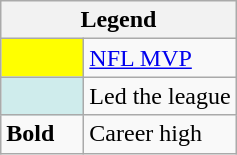<table class="wikitable mw-collapsible mw-collapsed">
<tr>
<th colspan="2">Legend</th>
</tr>
<tr>
<td style="background:#ffff00; width:3em;"></td>
<td><a href='#'>NFL MVP</a></td>
</tr>
<tr>
<td style="background:#cfecec; width:3em;"></td>
<td>Led the league</td>
</tr>
<tr>
<td><strong>Bold</strong></td>
<td>Career high</td>
</tr>
</table>
